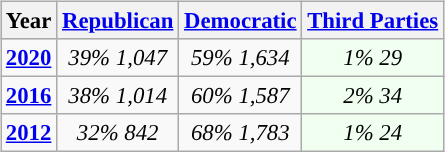<table class="wikitable" style="float:right; font-size:95%;">
<tr bgcolor=lightgrey>
<th>Year</th>
<th><a href='#'>Republican</a></th>
<th><a href='#'>Democratic</a></th>
<th><a href='#'>Third Parties</a></th>
</tr>
<tr>
<td style="text-align:center; "><strong><a href='#'>2020</a></strong></td>
<td style="text-align:center; "><em>39%</em> <em>1,047</em></td>
<td style="text-align:center; "><em>59%</em> <em>1,634</em></td>
<td style="text-align:center; background:honeyDew;"><em>1%</em> <em>29</em></td>
</tr>
<tr>
<td style="text-align:center; "><strong><a href='#'>2016</a></strong></td>
<td style="text-align:center; "><em>38%</em> <em>1,014</em></td>
<td style="text-align:center; "><em>60%</em> <em>1,587</em></td>
<td style="text-align:center; background:honeyDew;"><em>2%</em> <em>34</em></td>
</tr>
<tr>
<td style="text-align:center; "><strong><a href='#'>2012</a></strong></td>
<td style="text-align:center; "><em>32%</em> <em>842</em></td>
<td style="text-align:center; "><em>68%</em> <em>1,783</em></td>
<td style="text-align:center; background:honeyDew;"><em>1%</em> <em>24</em></td>
</tr>
</table>
